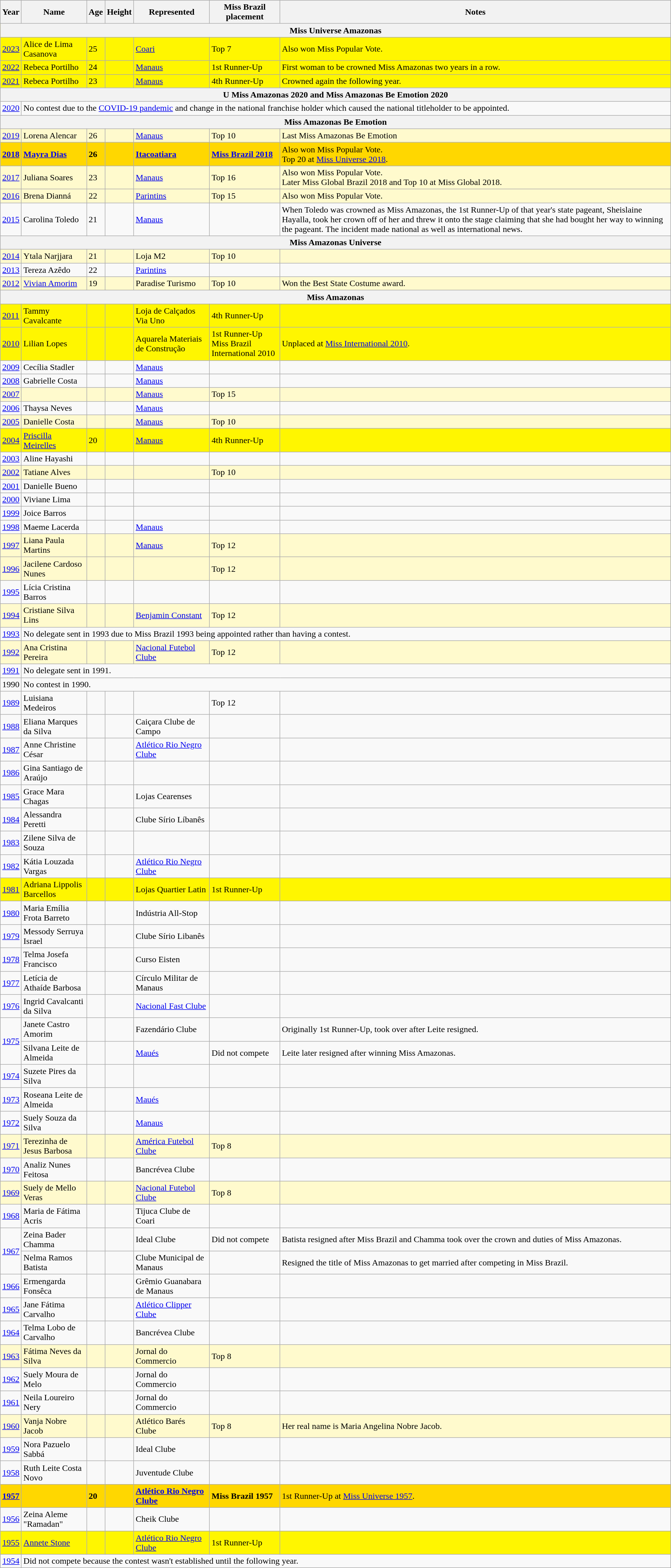<table class="wikitable sortable">
<tr>
<th>Year</th>
<th>Name</th>
<th>Age</th>
<th>Height</th>
<th>Represented</th>
<th>Miss Brazil placement</th>
<th>Notes</th>
</tr>
<tr bgcolor=#FFFF66;">
<th colspan=7>Miss Universe Amazonas</th>
</tr>
<tr bgcolor=#FFFF66;">
<td><a href='#'>2023</a></td>
<td>Alice de Lima Casanova</td>
<td>25</td>
<td></td>
<td><a href='#'>Coari</a></td>
<td>Top 7</td>
<td>Also won Miss Popular Vote.</td>
</tr>
<tr bgcolor=#FFFF66;">
<td><a href='#'>2022</a></td>
<td>Rebeca Portilho</td>
<td>24</td>
<td></td>
<td><a href='#'>Manaus</a></td>
<td>1st Runner-Up</td>
<td>First woman to be crowned Miss Amazonas two years in a row.</td>
</tr>
<tr bgcolor=#FFFF66;">
<td><a href='#'>2021</a></td>
<td>Rebeca Portilho</td>
<td>23</td>
<td></td>
<td><a href='#'>Manaus</a></td>
<td>4th Runner-Up</td>
<td>Crowned again the following year.</td>
</tr>
<tr>
<th colspan=7>U Miss Amazonas 2020 and Miss Amazonas Be Emotion 2020</th>
</tr>
<tr>
<td><a href='#'>2020</a></td>
<td colspan=6>No contest due to the <a href='#'>COVID-19 pandemic</a> and change in the national franchise holder which caused the national titleholder to be appointed.</td>
</tr>
<tr>
<th colspan=7>Miss Amazonas Be Emotion</th>
</tr>
<tr bgcolor="#FFFACD">
<td><a href='#'>2019</a></td>
<td>Lorena Alencar</td>
<td>26</td>
<td></td>
<td><a href='#'>Manaus</a></td>
<td>Top 10</td>
<td>Last Miss Amazonas Be Emotion</td>
</tr>
<tr style="background-color:GOLD;">
<td><strong><a href='#'>2018</a></strong></td>
<td><strong><a href='#'>Mayra Dias</a></strong></td>
<td><strong>26</strong></td>
<td><strong></strong></td>
<td><strong><a href='#'>Itacoatiara</a></strong></td>
<td><strong><a href='#'>Miss Brazil 2018</a></strong></td>
<td>Also won Miss Popular Vote.<br>Top 20 at <a href='#'>Miss Universe 2018</a>.</td>
</tr>
<tr bgcolor="#FFFACD">
<td><a href='#'>2017</a></td>
<td>Juliana Soares</td>
<td>23</td>
<td></td>
<td><a href='#'>Manaus</a></td>
<td>Top 16</td>
<td>Also won Miss Popular Vote.<br>Later Miss Global Brazil 2018 and Top 10 at Miss Global 2018.</td>
</tr>
<tr bgcolor="#FFFACD">
<td><a href='#'>2016</a></td>
<td>Brena Dianná</td>
<td>22</td>
<td></td>
<td><a href='#'>Parintins</a></td>
<td>Top 15</td>
<td>Also won Miss Popular Vote.</td>
</tr>
<tr>
<td><a href='#'>2015</a></td>
<td>Carolina Toledo</td>
<td>21</td>
<td></td>
<td><a href='#'>Manaus</a></td>
<td></td>
<td>When Toledo was crowned as Miss Amazonas, the 1st Runner-Up of that year's state pageant, Sheislaine Hayalla, took her crown off of her and threw it onto the stage claiming that she had bought her way to winning the pageant. The incident made national as well as international news.</td>
</tr>
<tr>
<th colspan=7>Miss Amazonas Universe</th>
</tr>
<tr bgcolor="#FFFACD">
<td><a href='#'>2014</a></td>
<td>Ytala Narjjara</td>
<td>21</td>
<td></td>
<td>Loja M2</td>
<td>Top 10</td>
<td></td>
</tr>
<tr>
<td><a href='#'>2013</a></td>
<td>Tereza Azêdo</td>
<td>22</td>
<td></td>
<td><a href='#'>Parintins</a></td>
<td></td>
<td></td>
</tr>
<tr bgcolor="#FFFACD">
<td><a href='#'>2012</a></td>
<td><a href='#'>Vivian Amorim</a></td>
<td>19</td>
<td></td>
<td>Paradise Turismo</td>
<td>Top 10</td>
<td>Won the Best State Costume award.</td>
</tr>
<tr>
<th colspan=7>Miss Amazonas</th>
</tr>
<tr bgcolor=#FFFF66;">
<td><a href='#'>2011</a></td>
<td>Tammy Cavalcante</td>
<td></td>
<td></td>
<td>Loja de Calçados Via Uno</td>
<td>4th Runner-Up</td>
<td></td>
</tr>
<tr bgcolor=#FFFF66;">
<td><a href='#'>2010</a></td>
<td>Lilian Lopes</td>
<td></td>
<td></td>
<td>Aquarela Materiais de Construção</td>
<td>1st Runner-Up<br>Miss Brazil International 2010</td>
<td>Unplaced at <a href='#'>Miss International 2010</a>.</td>
</tr>
<tr>
<td><a href='#'>2009</a></td>
<td>Cecília Stadler</td>
<td></td>
<td></td>
<td><a href='#'>Manaus</a></td>
<td></td>
<td></td>
</tr>
<tr>
<td><a href='#'>2008</a></td>
<td>Gabrielle Costa</td>
<td></td>
<td></td>
<td><a href='#'>Manaus</a></td>
<td></td>
<td></td>
</tr>
<tr bgcolor="#FFFACD">
<td><a href='#'>2007</a></td>
<td></td>
<td></td>
<td></td>
<td><a href='#'>Manaus</a></td>
<td>Top 15</td>
<td></td>
</tr>
<tr>
<td><a href='#'>2006</a></td>
<td>Thaysa Neves</td>
<td></td>
<td></td>
<td><a href='#'>Manaus</a></td>
<td></td>
<td></td>
</tr>
<tr bgcolor="#FFFACD">
<td><a href='#'>2005</a></td>
<td>Danielle Costa</td>
<td></td>
<td></td>
<td><a href='#'>Manaus</a></td>
<td>Top 10</td>
<td></td>
</tr>
<tr bgcolor=#FFFF66;">
<td><a href='#'>2004</a></td>
<td><a href='#'>Priscilla Meirelles</a></td>
<td>20</td>
<td></td>
<td><a href='#'>Manaus</a></td>
<td>4th Runner-Up</td>
<td></td>
</tr>
<tr>
<td><a href='#'>2003</a></td>
<td>Aline Hayashi</td>
<td></td>
<td></td>
<td></td>
<td></td>
<td></td>
</tr>
<tr bgcolor="#FFFACD">
<td><a href='#'>2002</a></td>
<td>Tatiane Alves</td>
<td></td>
<td></td>
<td></td>
<td>Top 10</td>
<td></td>
</tr>
<tr>
<td><a href='#'>2001</a></td>
<td>Danielle Bueno</td>
<td></td>
<td></td>
<td></td>
<td></td>
<td></td>
</tr>
<tr>
<td><a href='#'>2000</a></td>
<td>Viviane Lima</td>
<td></td>
<td></td>
<td></td>
<td></td>
<td></td>
</tr>
<tr>
<td><a href='#'>1999</a></td>
<td>Joice Barros</td>
<td></td>
<td></td>
<td></td>
<td></td>
<td></td>
</tr>
<tr>
<td><a href='#'>1998</a></td>
<td>Maeme Lacerda</td>
<td></td>
<td></td>
<td><a href='#'>Manaus</a></td>
<td></td>
<td></td>
</tr>
<tr bgcolor="#FFFACD">
<td><a href='#'>1997</a></td>
<td>Liana Paula Martins</td>
<td></td>
<td></td>
<td><a href='#'>Manaus</a></td>
<td>Top 12</td>
<td></td>
</tr>
<tr bgcolor="#FFFACD">
<td><a href='#'>1996</a></td>
<td>Jacilene Cardoso Nunes</td>
<td></td>
<td></td>
<td></td>
<td>Top 12</td>
<td></td>
</tr>
<tr>
<td><a href='#'>1995</a></td>
<td>Lícia Cristina Barros</td>
<td></td>
<td></td>
<td></td>
<td></td>
<td></td>
</tr>
<tr bgcolor="#FFFACD">
<td><a href='#'>1994</a></td>
<td>Cristiane Silva Lins</td>
<td></td>
<td></td>
<td><a href='#'>Benjamin Constant</a></td>
<td>Top 12</td>
<td></td>
</tr>
<tr>
<td><a href='#'>1993</a></td>
<td colspan=6>No delegate sent in 1993 due to Miss Brazil 1993 being appointed rather than having a contest.</td>
</tr>
<tr bgcolor="#FFFACD">
<td><a href='#'>1992</a></td>
<td>Ana Cristina Pereira</td>
<td></td>
<td></td>
<td><a href='#'>Nacional Futebol Clube</a></td>
<td>Top 12</td>
<td></td>
</tr>
<tr>
<td><a href='#'>1991</a></td>
<td colspan=6>No delegate sent in 1991.</td>
</tr>
<tr>
<td>1990</td>
<td colspan=6>No contest in 1990.</td>
</tr>
<tr>
<td><a href='#'>1989</a></td>
<td>Luisiana Medeiros</td>
<td></td>
<td></td>
<td></td>
<td>Top 12</td>
<td></td>
</tr>
<tr>
<td><a href='#'>1988</a></td>
<td>Eliana Marques da Silva</td>
<td></td>
<td></td>
<td>Caiçara Clube de Campo</td>
<td></td>
<td></td>
</tr>
<tr>
<td><a href='#'>1987</a></td>
<td>Anne Christine César</td>
<td></td>
<td></td>
<td><a href='#'>Atlético Rio Negro Clube</a></td>
<td></td>
<td></td>
</tr>
<tr>
<td><a href='#'>1986</a></td>
<td>Gina Santiago de Araújo</td>
<td></td>
<td></td>
<td></td>
<td></td>
<td></td>
</tr>
<tr>
<td><a href='#'>1985</a></td>
<td>Grace Mara Chagas</td>
<td></td>
<td></td>
<td>Lojas Cearenses</td>
<td></td>
<td></td>
</tr>
<tr>
<td><a href='#'>1984</a></td>
<td>Alessandra Peretti</td>
<td></td>
<td></td>
<td>Clube Sírio Líbanês</td>
<td></td>
<td></td>
</tr>
<tr>
<td><a href='#'>1983</a></td>
<td>Zilene Silva de Souza</td>
<td></td>
<td></td>
<td></td>
<td></td>
<td></td>
</tr>
<tr>
<td><a href='#'>1982</a></td>
<td>Kátia Louzada Vargas</td>
<td></td>
<td></td>
<td><a href='#'>Atlético Rio Negro Clube</a></td>
<td></td>
<td></td>
</tr>
<tr bgcolor=#FFFF66;">
<td><a href='#'>1981</a></td>
<td>Adriana Lippolis Barcellos</td>
<td></td>
<td></td>
<td>Lojas Quartier Latin</td>
<td>1st Runner-Up</td>
<td></td>
</tr>
<tr>
<td><a href='#'>1980</a></td>
<td>Maria Emília Frota Barreto</td>
<td></td>
<td></td>
<td>Indústria All-Stop</td>
<td></td>
<td></td>
</tr>
<tr>
<td><a href='#'>1979</a></td>
<td>Messody Serruya Israel</td>
<td></td>
<td></td>
<td>Clube Sírio Libanês</td>
<td></td>
<td></td>
</tr>
<tr>
<td><a href='#'>1978</a></td>
<td>Telma Josefa Francisco</td>
<td></td>
<td></td>
<td>Curso Eisten</td>
<td></td>
<td></td>
</tr>
<tr>
<td><a href='#'>1977</a></td>
<td>Letícia de Athaíde Barbosa</td>
<td></td>
<td></td>
<td>Círculo Militar de Manaus</td>
<td></td>
<td></td>
</tr>
<tr>
<td><a href='#'>1976</a></td>
<td>Ingrid Cavalcanti da Silva</td>
<td></td>
<td></td>
<td><a href='#'>Nacional Fast Clube</a></td>
<td></td>
<td></td>
</tr>
<tr>
<td rowspan=2><a href='#'>1975</a></td>
<td>Janete Castro Amorim</td>
<td></td>
<td></td>
<td>Fazendário Clube</td>
<td></td>
<td>Originally 1st Runner-Up, took over after Leite resigned.</td>
</tr>
<tr>
<td>Silvana Leite de Almeida</td>
<td></td>
<td></td>
<td><a href='#'>Maués</a></td>
<td>Did not compete</td>
<td>Leite later resigned after winning Miss Amazonas.</td>
</tr>
<tr>
<td><a href='#'>1974</a></td>
<td>Suzete Pires da Silva</td>
<td></td>
<td></td>
<td></td>
<td></td>
<td></td>
</tr>
<tr>
<td><a href='#'>1973</a></td>
<td>Roseana Leite de Almeida</td>
<td></td>
<td></td>
<td><a href='#'>Maués</a></td>
<td></td>
<td></td>
</tr>
<tr>
<td><a href='#'>1972</a></td>
<td>Suely Souza da Silva</td>
<td></td>
<td></td>
<td><a href='#'>Manaus</a></td>
<td></td>
<td></td>
</tr>
<tr bgcolor="#FFFACD">
<td><a href='#'>1971</a></td>
<td>Terezinha de Jesus Barbosa</td>
<td></td>
<td></td>
<td><a href='#'>América Futebol Clube</a></td>
<td>Top 8</td>
<td></td>
</tr>
<tr>
<td><a href='#'>1970</a></td>
<td>Analiz Nunes Feitosa</td>
<td></td>
<td></td>
<td>Bancrévea Clube</td>
<td></td>
<td></td>
</tr>
<tr bgcolor="#FFFACD">
<td><a href='#'>1969</a></td>
<td>Suely de Mello Veras</td>
<td></td>
<td></td>
<td><a href='#'>Nacional Futebol Clube</a></td>
<td>Top 8</td>
<td></td>
</tr>
<tr>
<td><a href='#'>1968</a></td>
<td>Maria de Fátima Acris</td>
<td></td>
<td></td>
<td>Tijuca Clube de Coari</td>
<td></td>
<td></td>
</tr>
<tr>
<td rowspan=2><a href='#'>1967</a></td>
<td>Zeina Bader Chamma</td>
<td></td>
<td></td>
<td>Ideal Clube</td>
<td>Did not compete</td>
<td>Batista resigned after Miss Brazil and Chamma took over the crown and duties of Miss Amazonas.</td>
</tr>
<tr>
<td>Nelma Ramos Batista</td>
<td></td>
<td></td>
<td>Clube Municipal de Manaus</td>
<td></td>
<td>Resigned the title of Miss Amazonas to get married after competing in Miss Brazil.</td>
</tr>
<tr>
<td><a href='#'>1966</a></td>
<td>Ermengarda Fonsêca</td>
<td></td>
<td></td>
<td>Grêmio Guanabara de Manaus</td>
<td></td>
<td></td>
</tr>
<tr>
<td><a href='#'>1965</a></td>
<td>Jane Fátima Carvalho</td>
<td></td>
<td></td>
<td><a href='#'>Atlético Clipper Clube</a></td>
<td></td>
<td></td>
</tr>
<tr>
<td><a href='#'>1964</a></td>
<td>Telma Lobo de Carvalho</td>
<td></td>
<td></td>
<td>Bancrévea Clube</td>
<td></td>
<td></td>
</tr>
<tr bgcolor="#FFFACD">
<td><a href='#'>1963</a></td>
<td>Fátima Neves da Silva</td>
<td></td>
<td></td>
<td>Jornal do Commercio</td>
<td>Top 8</td>
<td></td>
</tr>
<tr>
<td><a href='#'>1962</a></td>
<td>Suely Moura de Melo</td>
<td></td>
<td></td>
<td>Jornal do Commercio</td>
<td></td>
<td></td>
</tr>
<tr>
<td><a href='#'>1961</a></td>
<td>Neila Loureiro Nery</td>
<td></td>
<td></td>
<td>Jornal do Commercio</td>
<td></td>
<td></td>
</tr>
<tr bgcolor="#FFFACD">
<td><a href='#'>1960</a></td>
<td>Vanja Nobre Jacob</td>
<td></td>
<td></td>
<td>Atlético Barés Clube</td>
<td>Top 8</td>
<td>Her real name is Maria Angelina Nobre Jacob.</td>
</tr>
<tr>
<td><a href='#'>1959</a></td>
<td>Nora Pazuelo Sabbá</td>
<td></td>
<td></td>
<td>Ideal Clube</td>
<td></td>
<td></td>
</tr>
<tr>
<td><a href='#'>1958</a></td>
<td>Ruth Leite Costa Novo</td>
<td></td>
<td></td>
<td>Juventude Clube</td>
<td></td>
<td></td>
</tr>
<tr style="background-color:GOLD;">
<td><strong><a href='#'>1957</a></strong></td>
<td><strong></strong></td>
<td><strong>20</strong></td>
<td><strong></strong></td>
<td><strong><a href='#'>Atlético Rio Negro Clube</a></strong></td>
<td><strong>Miss Brazil 1957</strong></td>
<td>1st Runner-Up at <a href='#'>Miss Universe 1957</a>.</td>
</tr>
<tr>
<td><a href='#'>1956</a></td>
<td>Zeina Aleme "Ramadan"</td>
<td></td>
<td></td>
<td>Cheik Clube</td>
<td></td>
<td></td>
</tr>
<tr bgcolor=#FFFF66;">
<td><a href='#'>1955</a></td>
<td><a href='#'>Annete Stone</a></td>
<td></td>
<td></td>
<td><a href='#'>Atlético Rio Negro Clube</a></td>
<td>1st Runner-Up</td>
<td></td>
</tr>
<tr>
<td><a href='#'>1954</a></td>
<td colspan=6>Did not compete because the contest wasn't established until the following year.</td>
</tr>
</table>
